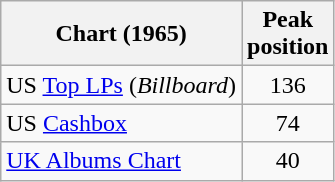<table class="wikitable">
<tr>
<th>Chart (1965)</th>
<th>Peak<br>position</th>
</tr>
<tr>
<td>US <a href='#'>Top LPs</a> (<em>Billboard</em>)</td>
<td align="center">136</td>
</tr>
<tr>
<td>US <a href='#'>Cashbox</a></td>
<td align="center">74</td>
</tr>
<tr>
<td><a href='#'>UK Albums Chart</a></td>
<td align="center">40</td>
</tr>
</table>
